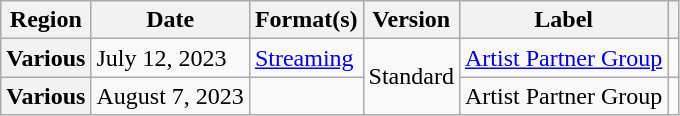<table class="wikitable plainrowheaders">
<tr>
<th scope="col">Region</th>
<th scope="col">Date</th>
<th scope="col">Format(s)</th>
<th scope="col">Version</th>
<th scope="col">Label</th>
<th scope="col"></th>
</tr>
<tr>
<th scope="row">Various</th>
<td>July 12, 2023</td>
<td><a href='#'>Streaming</a></td>
<td rowspan="2">Standard</td>
<td><a href='#'>Artist Partner Group</a></td>
<td style="text-align:center;"></td>
</tr>
<tr>
<th scope="row">Various</th>
<td>August 7, 2023</td>
<td></td>
<td>Artist Partner Group</td>
<td style="text-align:center;"><br></td>
</tr>
</table>
